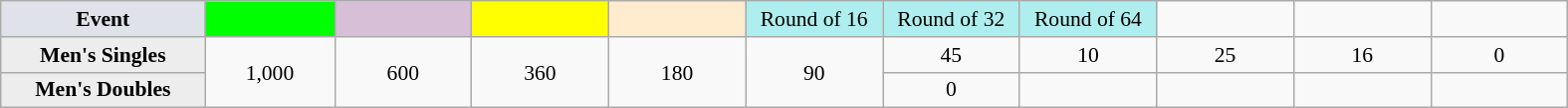<table class=wikitable style=font-size:90%;text-align:center>
<tr>
<td style="width:130px; background:#dfe2e9;"><strong>Event</strong></td>
<td style="width:80px; background:lime;"></td>
<td style="width:85px; background:thistle;"></td>
<td style="width:85px; background:#ff0;"></td>
<td style="width:85px; background:#ffebcd;"></td>
<td style="width:85px; background:#afeeee;">Round of 16</td>
<td style="width:85px; background:#afeeee;">Round of 32</td>
<td style="width:85px; background:#afeeee;">Round of 64</td>
<td width=85></td>
<td width=85></td>
<td width=85></td>
</tr>
<tr>
<th style="background:#ededed;">Men's Singles</th>
<td rowspan=2>1,000</td>
<td rowspan=2>600</td>
<td rowspan=2>360</td>
<td rowspan=2>180</td>
<td rowspan=2>90</td>
<td>45</td>
<td>10</td>
<td>25</td>
<td>16</td>
<td>0</td>
</tr>
<tr>
<th style="background:#ededed;">Men's Doubles</th>
<td>0</td>
<td></td>
<td></td>
<td></td>
<td></td>
</tr>
</table>
